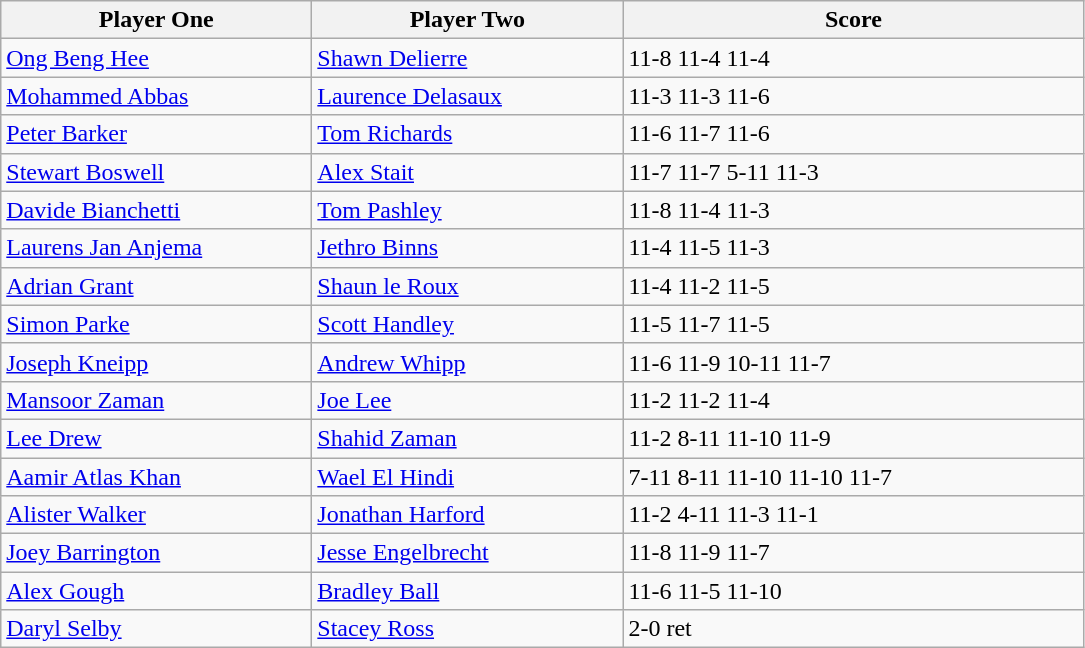<table class="wikitable">
<tr>
<th width=200>Player One</th>
<th width=200>Player Two</th>
<th width=300>Score</th>
</tr>
<tr>
<td> <a href='#'>Ong Beng Hee</a></td>
<td> <a href='#'>Shawn Delierre</a></td>
<td>11-8 11-4 11-4</td>
</tr>
<tr>
<td> <a href='#'>Mohammed Abbas</a></td>
<td> <a href='#'>Laurence Delasaux</a></td>
<td>11-3 11-3 11-6</td>
</tr>
<tr>
<td> <a href='#'>Peter Barker</a></td>
<td> <a href='#'>Tom Richards</a></td>
<td>11-6 11-7 11-6</td>
</tr>
<tr>
<td> <a href='#'>Stewart Boswell</a></td>
<td> <a href='#'>Alex Stait</a></td>
<td>11-7 11-7 5-11 11-3</td>
</tr>
<tr>
<td> <a href='#'>Davide Bianchetti</a></td>
<td> <a href='#'>Tom Pashley</a></td>
<td>11-8 11-4 11-3</td>
</tr>
<tr>
<td> <a href='#'>Laurens Jan Anjema</a></td>
<td> <a href='#'>Jethro Binns</a></td>
<td>11-4 11-5 11-3</td>
</tr>
<tr>
<td> <a href='#'>Adrian Grant</a></td>
<td> <a href='#'>Shaun le Roux</a></td>
<td>11-4 11-2 11-5</td>
</tr>
<tr>
<td> <a href='#'>Simon Parke</a></td>
<td> <a href='#'>Scott Handley</a></td>
<td>11-5 11-7 11-5</td>
</tr>
<tr>
<td> <a href='#'>Joseph Kneipp</a></td>
<td> <a href='#'>Andrew Whipp</a></td>
<td>11-6 11-9 10-11 11-7</td>
</tr>
<tr>
<td> <a href='#'>Mansoor Zaman</a></td>
<td> <a href='#'>Joe Lee</a></td>
<td>11-2 11-2 11-4</td>
</tr>
<tr>
<td> <a href='#'>Lee Drew</a></td>
<td> <a href='#'>Shahid Zaman</a></td>
<td>11-2 8-11 11-10 11-9</td>
</tr>
<tr>
<td> <a href='#'>Aamir Atlas Khan</a></td>
<td> <a href='#'>Wael El Hindi</a></td>
<td>7-11 8-11 11-10 11-10 11-7</td>
</tr>
<tr>
<td> <a href='#'>Alister Walker</a></td>
<td> <a href='#'>Jonathan Harford</a></td>
<td>11-2 4-11 11-3 11-1</td>
</tr>
<tr>
<td> <a href='#'>Joey Barrington</a></td>
<td> <a href='#'>Jesse Engelbrecht</a></td>
<td>11-8 11-9 11-7</td>
</tr>
<tr>
<td> <a href='#'>Alex Gough</a></td>
<td> <a href='#'>Bradley Ball</a></td>
<td>11-6 11-5 11-10</td>
</tr>
<tr>
<td> <a href='#'>Daryl Selby</a></td>
<td> <a href='#'>Stacey Ross</a></td>
<td>2-0 ret</td>
</tr>
</table>
